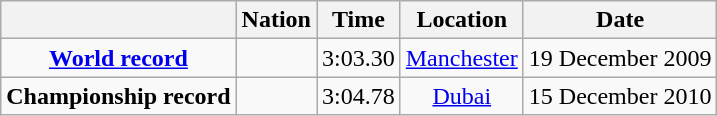<table class=wikitable style=text-align:center>
<tr>
<th></th>
<th>Nation</th>
<th>Time</th>
<th>Location</th>
<th>Date</th>
</tr>
<tr>
<td><strong><a href='#'>World record</a></strong></td>
<td align=left></td>
<td align=left>3:03.30</td>
<td><a href='#'>Manchester</a></td>
<td>19 December 2009</td>
</tr>
<tr>
<td><strong>Championship record</strong></td>
<td align=left></td>
<td align=left>3:04.78</td>
<td><a href='#'>Dubai</a></td>
<td>15 December 2010</td>
</tr>
</table>
